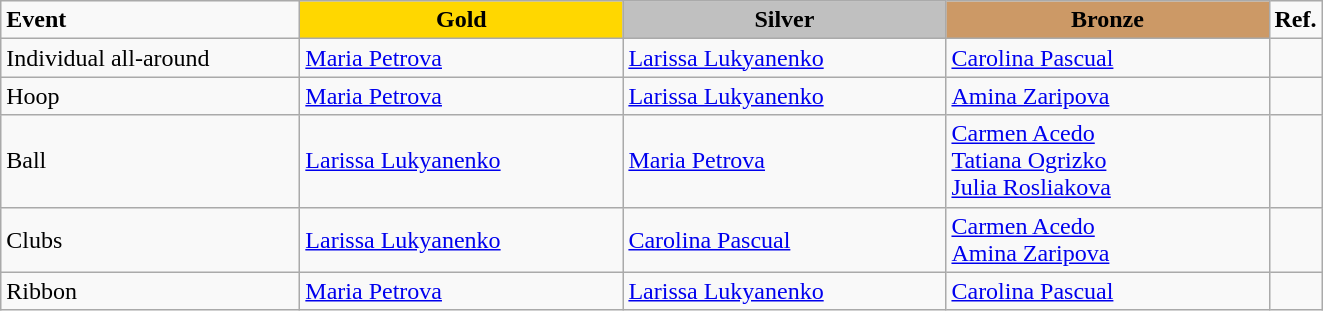<table class="wikitable">
<tr>
<td style="width:12em;"><strong>Event</strong></td>
<td style="text-align:center; background:gold; width:13em;"><strong>Gold</strong></td>
<td style="text-align:center; background:silver; width:13em;"><strong>Silver</strong></td>
<td style="text-align:center; background:#c96; width:13em;"><strong>Bronze</strong></td>
<td style="width:1em;"><strong>Ref.</strong></td>
</tr>
<tr>
<td>Individual all-around</td>
<td> <a href='#'>Maria Petrova</a></td>
<td> <a href='#'>Larissa Lukyanenko</a></td>
<td> <a href='#'>Carolina Pascual</a></td>
<td></td>
</tr>
<tr>
<td>Hoop</td>
<td> <a href='#'>Maria Petrova</a></td>
<td> <a href='#'>Larissa Lukyanenko</a></td>
<td> <a href='#'>Amina Zaripova</a></td>
<td></td>
</tr>
<tr>
<td>Ball</td>
<td> <a href='#'>Larissa Lukyanenko</a></td>
<td> <a href='#'>Maria Petrova</a></td>
<td> <a href='#'>Carmen Acedo</a><br> <a href='#'>Tatiana Ogrizko</a><br> <a href='#'>Julia Rosliakova</a></td>
<td></td>
</tr>
<tr>
<td>Clubs</td>
<td> <a href='#'>Larissa Lukyanenko</a></td>
<td> <a href='#'>Carolina Pascual</a></td>
<td> <a href='#'>Carmen Acedo</a><br> <a href='#'>Amina Zaripova</a></td>
<td></td>
</tr>
<tr>
<td>Ribbon</td>
<td> <a href='#'>Maria Petrova</a></td>
<td> <a href='#'>Larissa Lukyanenko</a></td>
<td> <a href='#'>Carolina Pascual</a></td>
<td></td>
</tr>
</table>
